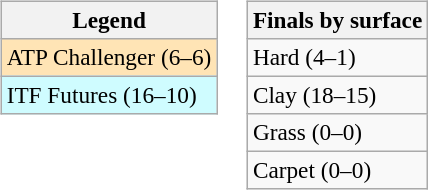<table>
<tr valign=top>
<td><br><table class=wikitable style=font-size:97%>
<tr>
<th>Legend</th>
</tr>
<tr bgcolor=moccasin>
<td>ATP Challenger (6–6)</td>
</tr>
<tr bgcolor=cffcff>
<td>ITF Futures (16–10)</td>
</tr>
</table>
</td>
<td><br><table class=wikitable style=font-size:97%>
<tr>
<th>Finals by surface</th>
</tr>
<tr>
<td>Hard (4–1)</td>
</tr>
<tr>
<td>Clay (18–15)</td>
</tr>
<tr>
<td>Grass (0–0)</td>
</tr>
<tr>
<td>Carpet (0–0)</td>
</tr>
</table>
</td>
</tr>
</table>
